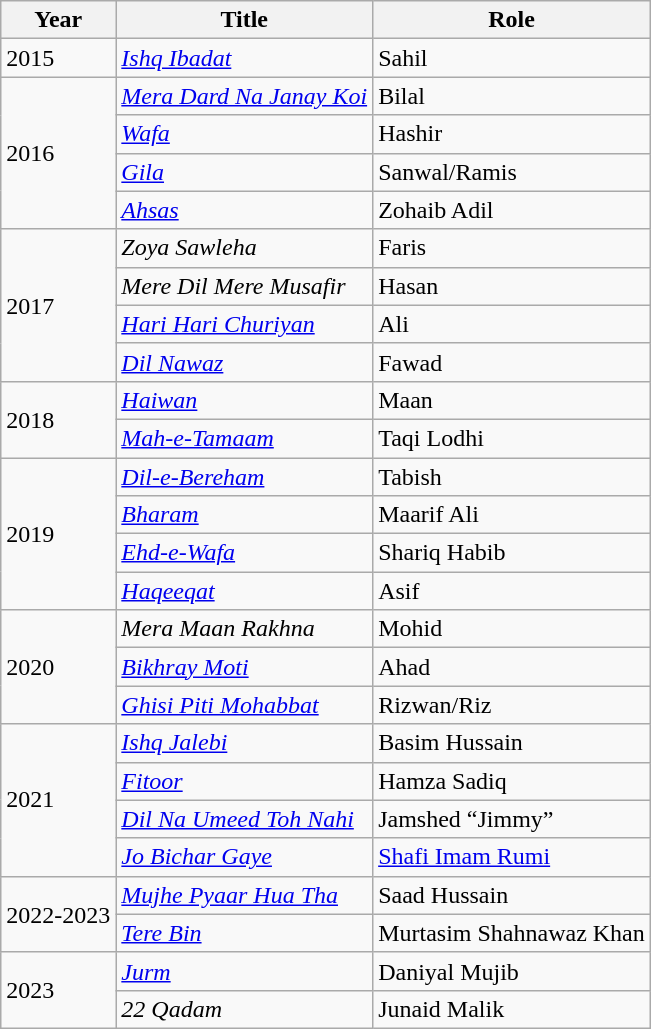<table class="wikitable sortable">
<tr>
<th>Year</th>
<th>Title</th>
<th>Role</th>
</tr>
<tr>
<td>2015</td>
<td><em><a href='#'>Ishq Ibadat</a></em></td>
<td>Sahil</td>
</tr>
<tr>
<td rowspan="4">2016</td>
<td><em><a href='#'>Mera Dard Na Janay Koi</a></em></td>
<td>Bilal</td>
</tr>
<tr>
<td><em><a href='#'>Wafa</a></em></td>
<td>Hashir</td>
</tr>
<tr>
<td><em><a href='#'>Gila</a></em></td>
<td>Sanwal/Ramis</td>
</tr>
<tr>
<td><em><a href='#'>Ahsas</a></em></td>
<td>Zohaib Adil</td>
</tr>
<tr>
<td rowspan="4">2017</td>
<td><em>Zoya Sawleha</em></td>
<td>Faris</td>
</tr>
<tr>
<td><em>Mere Dil Mere Musafir</em></td>
<td>Hasan</td>
</tr>
<tr>
<td><em><a href='#'>Hari Hari Churiyan</a></em></td>
<td>Ali</td>
</tr>
<tr>
<td><em><a href='#'>Dil Nawaz</a></em></td>
<td>Fawad</td>
</tr>
<tr>
<td rowspan="2">2018</td>
<td><em><a href='#'>Haiwan</a></em></td>
<td>Maan</td>
</tr>
<tr>
<td><em><a href='#'>Mah-e-Tamaam</a></em></td>
<td>Taqi Lodhi</td>
</tr>
<tr>
<td rowspan="4">2019</td>
<td><em><a href='#'>Dil-e-Bereham</a></em></td>
<td>Tabish</td>
</tr>
<tr>
<td><em><a href='#'>Bharam</a></em></td>
<td>Maarif Ali</td>
</tr>
<tr>
<td><em><a href='#'>Ehd-e-Wafa</a></em></td>
<td>Shariq Habib</td>
</tr>
<tr>
<td><a href='#'><em>Haqeeqat</em></a></td>
<td>Asif</td>
</tr>
<tr>
<td rowspan="3">2020</td>
<td><em>Mera Maan Rakhna</em></td>
<td>Mohid</td>
</tr>
<tr>
<td><em><a href='#'>Bikhray Moti</a></em></td>
<td>Ahad</td>
</tr>
<tr>
<td><em><a href='#'>Ghisi Piti Mohabbat</a></em></td>
<td>Rizwan/Riz</td>
</tr>
<tr>
<td rowspan="4">2021</td>
<td><em><a href='#'>Ishq Jalebi</a></em></td>
<td>Basim Hussain</td>
</tr>
<tr>
<td><em><a href='#'>Fitoor</a></em></td>
<td>Hamza Sadiq</td>
</tr>
<tr>
<td><em><a href='#'>Dil Na Umeed Toh Nahi</a></em></td>
<td>Jamshed “Jimmy”</td>
</tr>
<tr>
<td><em><a href='#'>Jo Bichar Gaye</a></em></td>
<td><a href='#'>Shafi Imam Rumi</a></td>
</tr>
<tr>
<td rowspan="2">2022-2023</td>
<td><em><a href='#'>Mujhe Pyaar Hua Tha</a></em></td>
<td>Saad Hussain</td>
</tr>
<tr>
<td><em><a href='#'>Tere Bin</a></em></td>
<td>Murtasim Shahnawaz Khan</td>
</tr>
<tr>
<td rowspan="2">2023</td>
<td><em> <a href='#'>Jurm</a></em></td>
<td>Daniyal Mujib</td>
</tr>
<tr>
<td><em>22 Qadam</em></td>
<td>Junaid Malik</td>
</tr>
</table>
